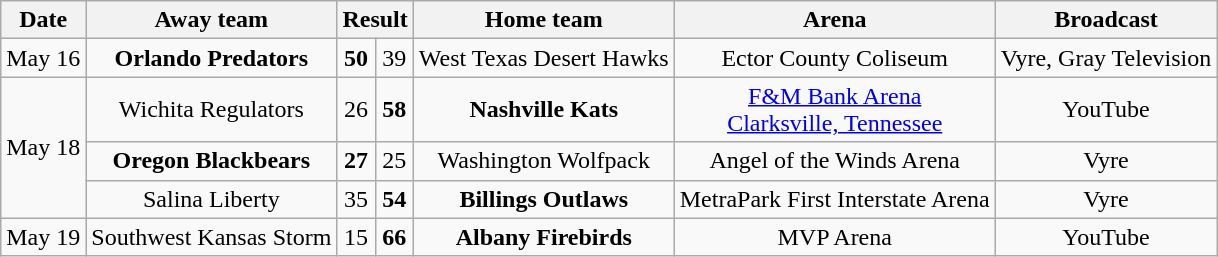<table class="wikitable" style="text-align:center;">
<tr>
<th>Date</th>
<th>Away team</th>
<th colspan="2">Result</th>
<th>Home team</th>
<th>Arena</th>
<th>Broadcast</th>
</tr>
<tr>
<td rowspan=1>May 16</td>
<td><strong>Orlando Predators</strong></td>
<td><strong>50</strong></td>
<td>39</td>
<td>West Texas Desert Hawks</td>
<td>Ector County Coliseum</td>
<td>Vyre, Gray Television</td>
</tr>
<tr>
<td rowspan=3>May 18</td>
<td>Wichita Regulators</td>
<td>26</td>
<td><strong>58</strong></td>
<td><strong>Nashville Kats</strong></td>
<td><a href='#'>F&M Bank Arena</a><br><a href='#'>Clarksville, Tennessee</a></td>
<td>YouTube</td>
</tr>
<tr>
<td><strong>Oregon Blackbears</strong></td>
<td><strong>27</strong></td>
<td>25</td>
<td>Washington Wolfpack</td>
<td>Angel of the Winds Arena</td>
<td>Vyre</td>
</tr>
<tr>
<td>Salina Liberty</td>
<td>35</td>
<td><strong>54</strong></td>
<td><strong>Billings Outlaws</strong></td>
<td>MetraPark First Interstate Arena</td>
<td>Vyre</td>
</tr>
<tr>
<td rowspan=1>May 19</td>
<td>Southwest Kansas Storm</td>
<td>15</td>
<td><strong>66</strong></td>
<td><strong>Albany Firebirds</strong></td>
<td>MVP Arena</td>
<td>YouTube</td>
</tr>
</table>
